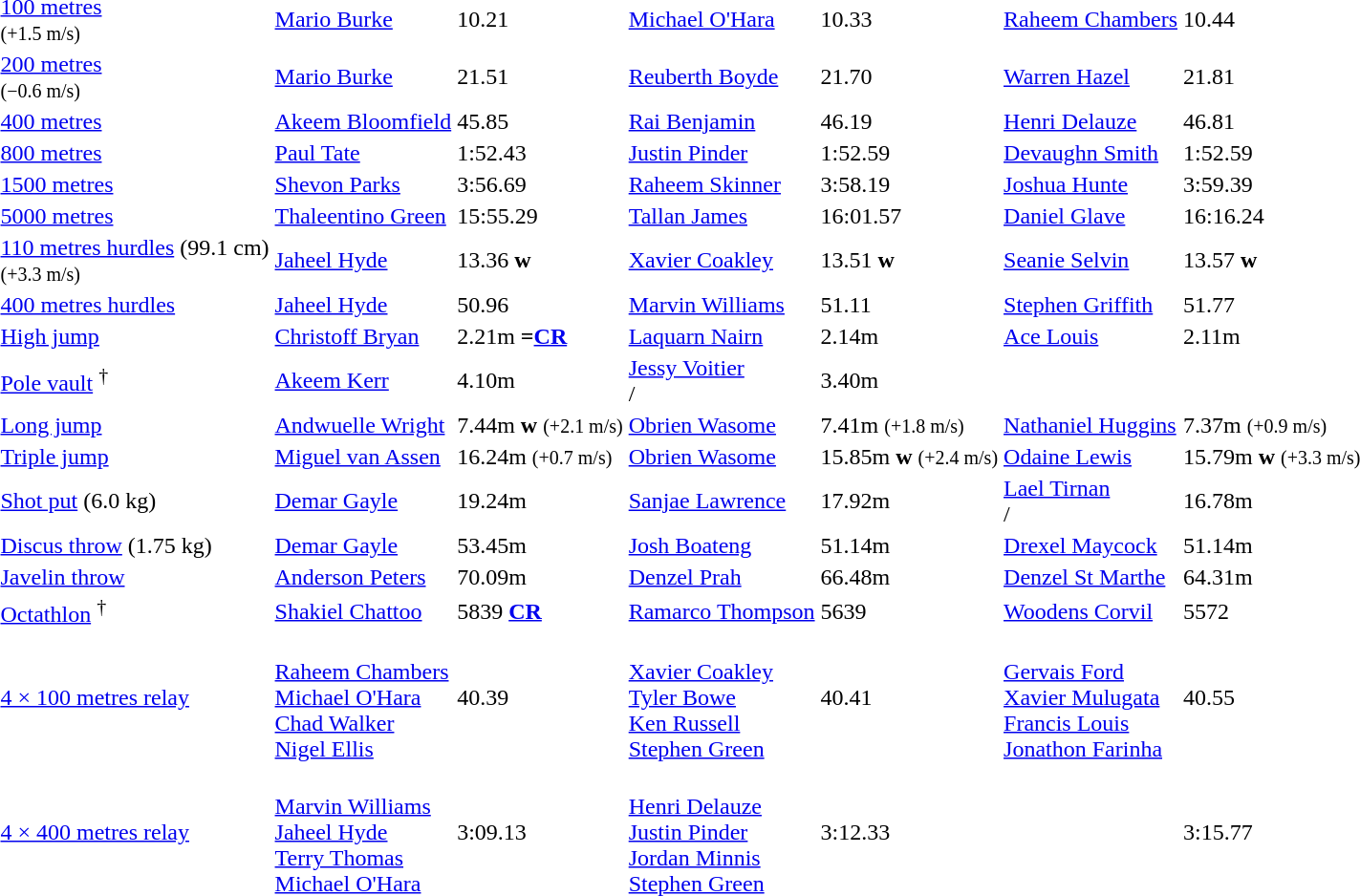<table>
<tr>
<td><a href='#'>100 metres</a> <br> <small>(+1.5 m/s)</small></td>
<td align=left><a href='#'>Mario Burke</a> <br> </td>
<td>10.21</td>
<td align=left><a href='#'>Michael O'Hara</a> <br> </td>
<td>10.33</td>
<td align=left><a href='#'>Raheem Chambers</a> <br> </td>
<td>10.44</td>
</tr>
<tr>
<td><a href='#'>200 metres</a> <br> <small>(−0.6 m/s)</small></td>
<td align=left><a href='#'>Mario Burke</a> <br> </td>
<td>21.51</td>
<td align=left><a href='#'>Reuberth Boyde</a> <br> </td>
<td>21.70</td>
<td align=left><a href='#'>Warren Hazel</a> <br> </td>
<td>21.81</td>
</tr>
<tr>
<td><a href='#'>400 metres</a></td>
<td align=left><a href='#'>Akeem Bloomfield</a> <br> </td>
<td>45.85</td>
<td align=left><a href='#'>Rai Benjamin</a> <br> </td>
<td>46.19</td>
<td align=left><a href='#'>Henri Delauze</a> <br> </td>
<td>46.81</td>
</tr>
<tr>
<td><a href='#'>800 metres</a></td>
<td align=left><a href='#'>Paul Tate</a> <br> </td>
<td>1:52.43</td>
<td align=left><a href='#'>Justin Pinder</a> <br> </td>
<td>1:52.59</td>
<td align=left><a href='#'>Devaughn Smith</a> <br> </td>
<td>1:52.59</td>
</tr>
<tr>
<td><a href='#'>1500 metres</a></td>
<td align=left><a href='#'>Shevon Parks</a> <br> </td>
<td>3:56.69</td>
<td align=left><a href='#'>Raheem Skinner</a> <br> </td>
<td>3:58.19</td>
<td align=left><a href='#'>Joshua Hunte</a> <br> </td>
<td>3:59.39</td>
</tr>
<tr>
<td><a href='#'>5000 metres</a></td>
<td align=left><a href='#'>Thaleentino Green</a> <br> </td>
<td>15:55.29</td>
<td align=left><a href='#'>Tallan James</a> <br> </td>
<td>16:01.57</td>
<td align=left><a href='#'>Daniel Glave</a> <br> </td>
<td>16:16.24</td>
</tr>
<tr>
<td><a href='#'>110 metres hurdles</a> (99.1 cm) <br> <small>(+3.3 m/s)</small></td>
<td align=left><a href='#'>Jaheel Hyde</a> <br> </td>
<td>13.36 <strong>w</strong></td>
<td align=left><a href='#'>Xavier Coakley</a> <br> </td>
<td>13.51 <strong>w</strong></td>
<td align=left><a href='#'>Seanie Selvin</a> <br> </td>
<td>13.57 <strong>w</strong></td>
</tr>
<tr>
<td><a href='#'>400 metres hurdles</a></td>
<td align=left><a href='#'>Jaheel Hyde</a> <br> </td>
<td>50.96</td>
<td align=left><a href='#'>Marvin Williams</a> <br> </td>
<td>51.11</td>
<td align=left><a href='#'>Stephen Griffith</a> <br> </td>
<td>51.77</td>
</tr>
<tr>
<td><a href='#'>High jump</a></td>
<td align=left><a href='#'>Christoff Bryan</a> <br> </td>
<td>2.21m <strong>=<a href='#'>CR</a></strong></td>
<td align=left><a href='#'>Laquarn Nairn</a> <br> </td>
<td>2.14m</td>
<td align=left><a href='#'>Ace Louis</a> <br> </td>
<td>2.11m</td>
</tr>
<tr>
<td><a href='#'>Pole vault</a> <sup>†</sup></td>
<td align=left><a href='#'>Akeem Kerr</a> <br> </td>
<td>4.10m</td>
<td align=left><a href='#'>Jessy Voitier</a> <br> /</td>
<td>3.40m</td>
<td></td>
<td></td>
</tr>
<tr>
<td><a href='#'>Long jump</a></td>
<td align=left><a href='#'>Andwuelle Wright</a> <br> </td>
<td>7.44m <strong>w</strong> <small>(+2.1 m/s)</small></td>
<td align=left><a href='#'>Obrien Wasome</a> <br> </td>
<td>7.41m <small>(+1.8 m/s)</small></td>
<td align=left><a href='#'>Nathaniel Huggins</a> <br> </td>
<td>7.37m <small>(+0.9 m/s)</small></td>
</tr>
<tr>
<td><a href='#'>Triple jump</a></td>
<td align=left><a href='#'>Miguel van Assen</a> <br> </td>
<td>16.24m <small>(+0.7 m/s)</small></td>
<td align=left><a href='#'>Obrien Wasome</a> <br> </td>
<td>15.85m <strong>w</strong> <small>(+2.4 m/s)</small></td>
<td align=left><a href='#'>Odaine Lewis</a> <br> </td>
<td>15.79m <strong>w</strong> <small>(+3.3 m/s)</small></td>
</tr>
<tr>
<td><a href='#'>Shot put</a> (6.0 kg)</td>
<td align=left><a href='#'>Demar Gayle</a> <br> </td>
<td>19.24m</td>
<td align=left><a href='#'>Sanjae Lawrence</a> <br> </td>
<td>17.92m</td>
<td align=left><a href='#'>Lael Tirnan</a> <br> /</td>
<td>16.78m</td>
</tr>
<tr>
<td><a href='#'>Discus throw</a> (1.75 kg)</td>
<td align=left><a href='#'>Demar Gayle</a> <br> </td>
<td>53.45m</td>
<td align=left><a href='#'>Josh Boateng</a> <br> </td>
<td>51.14m</td>
<td align=left><a href='#'>Drexel Maycock</a> <br> </td>
<td>51.14m</td>
</tr>
<tr>
<td><a href='#'>Javelin throw</a></td>
<td align=left><a href='#'>Anderson Peters</a> <br> </td>
<td>70.09m</td>
<td align=left><a href='#'>Denzel Prah</a> <br> </td>
<td>66.48m</td>
<td align=left><a href='#'>Denzel St Marthe</a> <br> </td>
<td>64.31m</td>
</tr>
<tr>
<td><a href='#'>Octathlon</a> <sup>†</sup></td>
<td align=left><a href='#'>Shakiel Chattoo</a> <br> </td>
<td>5839 <strong><a href='#'>CR</a></strong></td>
<td align=left><a href='#'>Ramarco Thompson</a> <br> </td>
<td>5639</td>
<td align=left><a href='#'>Woodens Corvil</a> <br> </td>
<td>5572</td>
</tr>
<tr>
<td><a href='#'>4 × 100 metres relay</a></td>
<td align=left> <br><a href='#'>Raheem Chambers</a><br><a href='#'>Michael O'Hara</a><br><a href='#'>Chad Walker</a><br><a href='#'>Nigel Ellis</a></td>
<td>40.39</td>
<td align=left> <br><a href='#'>Xavier Coakley</a><br><a href='#'>Tyler Bowe</a><br><a href='#'>Ken Russell</a><br><a href='#'>Stephen Green</a></td>
<td>40.41</td>
<td align=left> <br><a href='#'>Gervais Ford</a><br><a href='#'>Xavier Mulugata</a><br><a href='#'>Francis Louis</a><br><a href='#'>Jonathon Farinha</a></td>
<td>40.55</td>
</tr>
<tr>
<td><a href='#'>4 × 400 metres relay</a></td>
<td align=left> <br><a href='#'>Marvin Williams</a><br><a href='#'>Jaheel Hyde</a><br><a href='#'>Terry Thomas</a><br><a href='#'>Michael O'Hara</a></td>
<td>3:09.13</td>
<td align=left> <br><a href='#'>Henri Delauze</a><br><a href='#'>Justin Pinder</a><br><a href='#'>Jordan Minnis</a><br><a href='#'>Stephen Green</a></td>
<td>3:12.33</td>
<td align=left> <br></td>
<td>3:15.77</td>
</tr>
</table>
